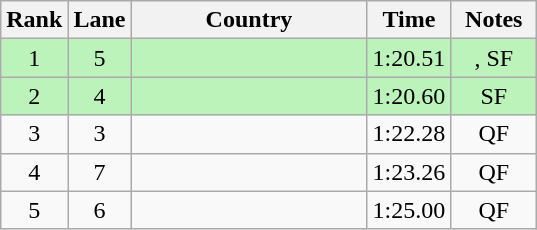<table class="wikitable" style="text-align:center;">
<tr>
<th width=30>Rank</th>
<th width=30>Lane</th>
<th width=150>Country</th>
<th width=30>Time</th>
<th width=50>Notes</th>
</tr>
<tr bgcolor=bbf3bb>
<td>1</td>
<td>5</td>
<td align=left></td>
<td>1:20.51</td>
<td>, SF</td>
</tr>
<tr bgcolor=bbf3bb>
<td>2</td>
<td>4</td>
<td align=left></td>
<td>1:20.60</td>
<td>SF</td>
</tr>
<tr>
<td>3</td>
<td>3</td>
<td align=left></td>
<td>1:22.28</td>
<td>QF</td>
</tr>
<tr>
<td>4</td>
<td>7</td>
<td align=left></td>
<td>1:23.26</td>
<td>QF</td>
</tr>
<tr>
<td>5</td>
<td>6</td>
<td align=left></td>
<td>1:25.00</td>
<td>QF</td>
</tr>
</table>
